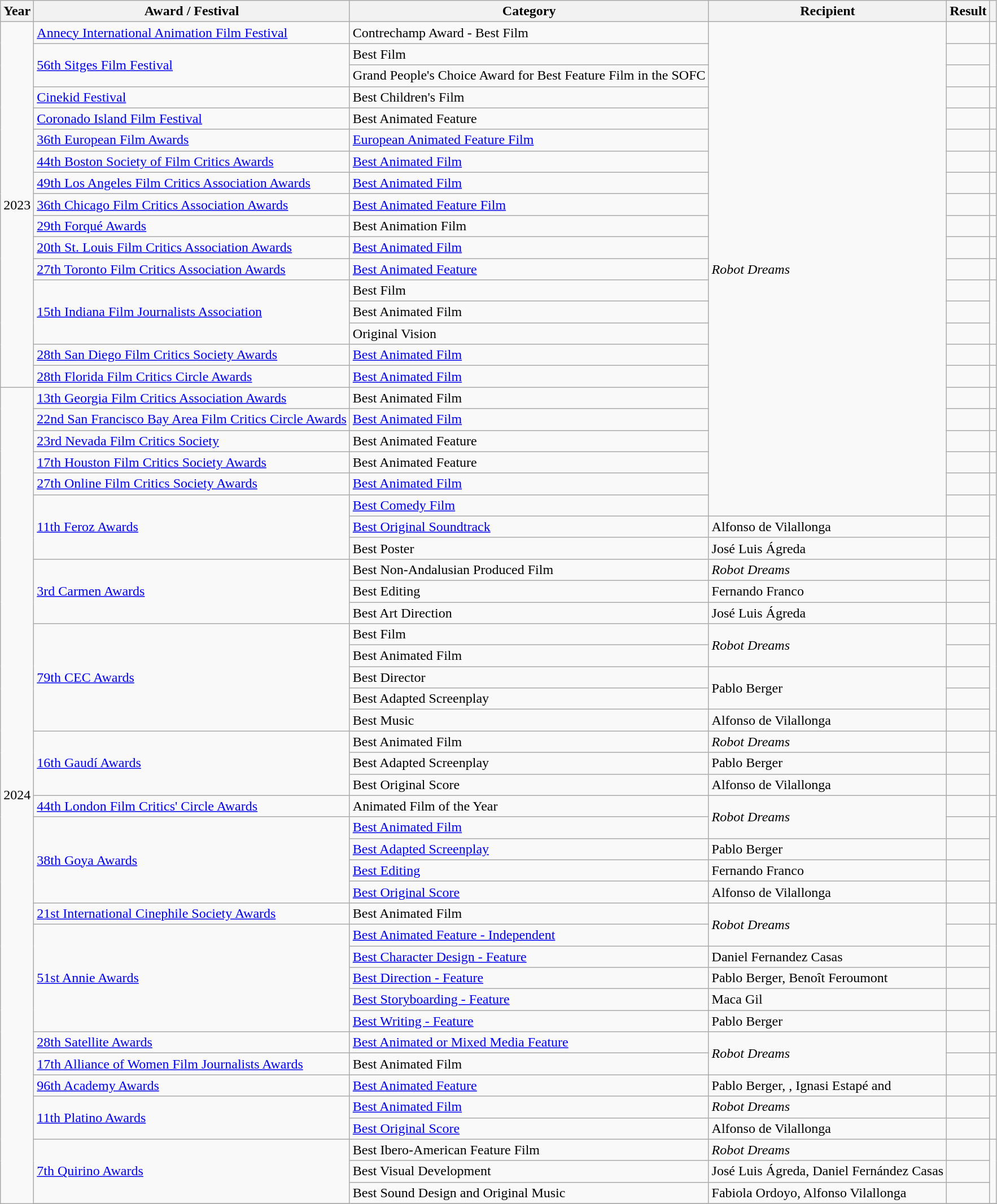<table class="wikitable sortable">
<tr>
<th>Year</th>
<th>Award / Festival</th>
<th>Category</th>
<th>Recipient</th>
<th>Result</th>
<th></th>
</tr>
<tr>
<td rowspan="17" align="center">2023</td>
<td><a href='#'>Annecy International Animation Film Festival</a></td>
<td>Contrechamp Award - Best Film</td>
<td rowspan="23"><em>Robot Dreams</em></td>
<td></td>
<td align="center"></td>
</tr>
<tr>
<td rowspan="2"><a href='#'>56th Sitges Film Festival</a></td>
<td>Best Film</td>
<td></td>
<td rowspan="2" align="center"></td>
</tr>
<tr>
<td>Grand People's Choice Award for Best Feature Film in the SOFC</td>
<td></td>
</tr>
<tr>
<td><a href='#'>Cinekid Festival</a></td>
<td>Best Children's Film</td>
<td></td>
<td align="center"><br></td>
</tr>
<tr>
<td><a href='#'>Coronado Island Film Festival</a></td>
<td>Best Animated Feature</td>
<td></td>
<td align="center"></td>
</tr>
<tr>
<td><a href='#'>36th European Film Awards</a></td>
<td><a href='#'>European Animated Feature Film</a></td>
<td></td>
<td align="center"></td>
</tr>
<tr>
<td><a href='#'>44th Boston Society of Film Critics Awards</a></td>
<td><a href='#'>Best Animated Film</a></td>
<td></td>
<td align="center"></td>
</tr>
<tr>
<td><a href='#'>49th Los Angeles Film Critics Association Awards</a></td>
<td><a href='#'>Best Animated Film</a></td>
<td></td>
<td align="center"></td>
</tr>
<tr>
<td><a href='#'>36th Chicago Film Critics Association Awards</a></td>
<td><a href='#'>Best Animated Feature Film</a></td>
<td></td>
<td align="center"></td>
</tr>
<tr>
<td><a href='#'>29th Forqué Awards</a></td>
<td>Best Animation Film</td>
<td></td>
<td align="center"></td>
</tr>
<tr>
<td><a href='#'>20th St. Louis Film Critics Association Awards</a></td>
<td><a href='#'>Best Animated Film</a></td>
<td></td>
<td align="center"></td>
</tr>
<tr>
<td><a href='#'>27th Toronto Film Critics Association Awards</a></td>
<td><a href='#'>Best Animated Feature</a></td>
<td></td>
<td align="center"></td>
</tr>
<tr>
<td rowspan="3"><a href='#'>15th Indiana Film Journalists Association</a></td>
<td>Best Film</td>
<td></td>
<td rowspan="3" align="center"><br></td>
</tr>
<tr>
<td>Best Animated Film</td>
<td></td>
</tr>
<tr>
<td>Original Vision</td>
<td></td>
</tr>
<tr>
<td><a href='#'>28th San Diego Film Critics Society Awards</a></td>
<td><a href='#'>Best Animated Film</a></td>
<td></td>
<td align="center"></td>
</tr>
<tr>
<td><a href='#'>28th Florida Film Critics Circle Awards</a></td>
<td><a href='#'>Best Animated Film</a></td>
<td></td>
<td align="center"></td>
</tr>
<tr>
<td rowspan="39" align="center">2024</td>
<td><a href='#'>13th Georgia Film Critics Association Awards</a></td>
<td>Best Animated Film</td>
<td></td>
<td align="center"></td>
</tr>
<tr>
<td><a href='#'>22nd San Francisco Bay Area Film Critics Circle Awards</a></td>
<td><a href='#'>Best Animated Film</a></td>
<td></td>
<td align="center"></td>
</tr>
<tr>
<td><a href='#'>23rd Nevada Film Critics Society</a></td>
<td>Best Animated Feature</td>
<td></td>
<td align="center"></td>
</tr>
<tr>
<td><a href='#'>17th Houston Film Critics Society Awards</a></td>
<td>Best Animated Feature</td>
<td></td>
<td align="center"></td>
</tr>
<tr>
<td><a href='#'>27th Online Film Critics Society Awards</a></td>
<td><a href='#'>Best Animated Film</a></td>
<td></td>
<td align="center"></td>
</tr>
<tr>
<td rowspan = "3"><a href='#'>11th Feroz Awards</a></td>
<td><a href='#'>Best Comedy Film</a></td>
<td></td>
<td rowspan = "3" align="center"></td>
</tr>
<tr>
<td><a href='#'>Best Original Soundtrack</a></td>
<td>Alfonso de Vilallonga</td>
<td></td>
</tr>
<tr>
<td>Best Poster</td>
<td>José Luis Ágreda</td>
<td></td>
</tr>
<tr>
<td rowspan = "3"><a href='#'>3rd Carmen Awards</a></td>
<td>Best Non-Andalusian Produced Film</td>
<td><em>Robot Dreams</em></td>
<td></td>
<td rowspan = "3" align="center"><br></td>
</tr>
<tr>
<td>Best Editing</td>
<td>Fernando Franco</td>
<td></td>
</tr>
<tr>
<td>Best Art Direction</td>
<td>José Luis Ágreda</td>
<td></td>
</tr>
<tr>
<td rowspan = "5"><a href='#'>79th CEC Awards</a></td>
<td>Best Film</td>
<td rowspan = "2"><em>Robot Dreams</em></td>
<td></td>
<td rowspan = "5" align="center"><br></td>
</tr>
<tr>
<td>Best Animated Film</td>
<td></td>
</tr>
<tr>
<td>Best Director</td>
<td rowspan = "2">Pablo Berger</td>
<td></td>
</tr>
<tr>
<td>Best Adapted Screenplay</td>
<td></td>
</tr>
<tr>
<td>Best Music</td>
<td>Alfonso de Vilallonga</td>
<td></td>
</tr>
<tr>
<td rowspan = "3"><a href='#'>16th Gaudí Awards</a></td>
<td>Best Animated Film</td>
<td><em>Robot Dreams</em></td>
<td></td>
<td rowspan = "3" align="center"></td>
</tr>
<tr>
<td>Best Adapted Screenplay</td>
<td>Pablo Berger</td>
<td></td>
</tr>
<tr>
<td>Best Original Score</td>
<td>Alfonso de Vilallonga</td>
<td></td>
</tr>
<tr>
<td><a href='#'>44th London Film Critics' Circle Awards</a></td>
<td>Animated Film of the Year</td>
<td rowspan = "2"><em>Robot Dreams</em></td>
<td></td>
<td align="center"></td>
</tr>
<tr>
<td rowspan = "4"><a href='#'>38th Goya Awards</a></td>
<td><a href='#'>Best Animated Film</a></td>
<td></td>
<td rowspan = "4" align="center"></td>
</tr>
<tr>
<td><a href='#'>Best Adapted Screenplay</a></td>
<td>Pablo Berger</td>
<td></td>
</tr>
<tr>
<td><a href='#'>Best Editing</a></td>
<td>Fernando Franco</td>
<td></td>
</tr>
<tr>
<td><a href='#'>Best Original Score</a></td>
<td>Alfonso de Vilallonga</td>
<td></td>
</tr>
<tr>
<td><a href='#'>21st International Cinephile Society Awards</a></td>
<td>Best Animated Film</td>
<td rowspan = "2"><em>Robot Dreams</em></td>
<td></td>
<td align="center"></td>
</tr>
<tr>
<td rowspan = "5"><a href='#'>51st Annie Awards</a></td>
<td><a href='#'>Best Animated Feature - Independent</a></td>
<td></td>
<td rowspan = "5" align="center"></td>
</tr>
<tr>
<td><a href='#'>Best Character Design - Feature</a></td>
<td>Daniel Fernandez Casas</td>
<td></td>
</tr>
<tr>
<td><a href='#'>Best Direction - Feature</a></td>
<td>Pablo Berger, Benoît Feroumont</td>
<td></td>
</tr>
<tr>
<td><a href='#'>Best Storyboarding - Feature</a></td>
<td>Maca Gil</td>
<td></td>
</tr>
<tr>
<td><a href='#'>Best Writing - Feature</a></td>
<td>Pablo Berger</td>
<td></td>
</tr>
<tr>
<td><a href='#'>28th Satellite Awards</a></td>
<td><a href='#'>Best Animated or Mixed Media Feature</a></td>
<td rowspan="2"><em>Robot Dreams</em></td>
<td></td>
<td align="center"></td>
</tr>
<tr>
<td><a href='#'>17th Alliance of Women Film Journalists Awards</a></td>
<td>Best Animated Film</td>
<td></td>
<td align="center"></td>
</tr>
<tr>
<td><a href='#'>96th Academy Awards</a></td>
<td><a href='#'>Best Animated Feature</a></td>
<td>Pablo Berger, , Ignasi Estapé and </td>
<td></td>
<td align="center"><br></td>
</tr>
<tr>
<td rowspan="2"><a href='#'>11th Platino Awards</a></td>
<td><a href='#'>Best Animated Film</a></td>
<td><em>Robot Dreams</em></td>
<td></td>
<td rowspan="2" align="center"></td>
</tr>
<tr>
<td><a href='#'>Best Original Score</a></td>
<td>Alfonso de Vilallonga</td>
<td></td>
</tr>
<tr>
<td rowspan="3"><a href='#'>7th Quirino Awards</a></td>
<td>Best Ibero-American Feature Film</td>
<td><em>Robot Dreams</em></td>
<td></td>
<td rowspan="3" align="center"></td>
</tr>
<tr>
<td>Best Visual Development</td>
<td>José Luis Ágreda, Daniel Fernández Casas</td>
<td></td>
</tr>
<tr>
<td>Best Sound Design and Original Music</td>
<td>Fabiola Ordoyo, Alfonso Vilallonga</td>
<td></td>
</tr>
<tr>
</tr>
</table>
